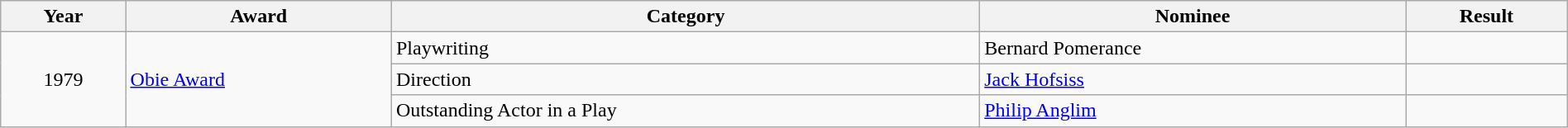<table class="wikitable" style="width:100%;">
<tr>
<th>Year</th>
<th>Award</th>
<th>Category</th>
<th>Nominee</th>
<th>Result</th>
</tr>
<tr>
<td align="center" rowspan="3">1979</td>
<td rowspan="3"><a href='#'>Obie Award</a></td>
<td>Playwriting</td>
<td>Bernard Pomerance</td>
<td></td>
</tr>
<tr>
<td>Direction</td>
<td><a href='#'>Jack Hofsiss</a></td>
<td></td>
</tr>
<tr>
<td>Outstanding Actor in a Play</td>
<td><a href='#'>Philip Anglim</a></td>
<td></td>
</tr>
</table>
